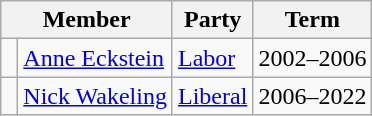<table class="wikitable">
<tr>
<th colspan="2">Member</th>
<th>Party</th>
<th>Term</th>
</tr>
<tr>
<td> </td>
<td><a href='#'>Anne Eckstein</a></td>
<td><a href='#'>Labor</a></td>
<td>2002–2006</td>
</tr>
<tr>
<td> </td>
<td><a href='#'>Nick Wakeling</a></td>
<td><a href='#'>Liberal</a></td>
<td>2006–2022</td>
</tr>
</table>
